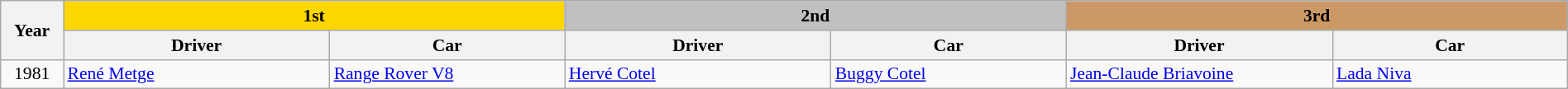<table class="wikitable" width=100% style="font-size:90%; text-align:left;"|->
<tr>
<th rowspan=2 width=4%>Year</th>
<th colspan=2 style="width:32%; background:gold">1st</th>
<th colspan=2 style="width:32%; background:silver">2nd</th>
<th colspan=2 style="width:32%; background:#cc9966">3rd</th>
</tr>
<tr>
<th width=17%>Driver</th>
<th width=15%>Car</th>
<th width=17%>Driver</th>
<th width=15%>Car</th>
<th width=17%>Driver</th>
<th width=15%>Car</th>
</tr>
<tr>
<td align=center>1981</td>
<td> <a href='#'>René Metge</a></td>
<td><a href='#'>Range Rover V8</a></td>
<td> <a href='#'>Hervé Cotel</a></td>
<td><a href='#'>Buggy Cotel</a></td>
<td> <a href='#'>Jean-Claude Briavoine</a></td>
<td><a href='#'>Lada Niva</a></td>
</tr>
</table>
